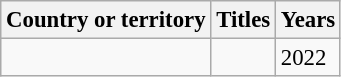<table class="wikitable" style="font-size:95%;">
<tr>
<th>Country or territory</th>
<th>Titles</th>
<th>Years</th>
</tr>
<tr>
<td></td>
<td></td>
<td>2022</td>
</tr>
</table>
